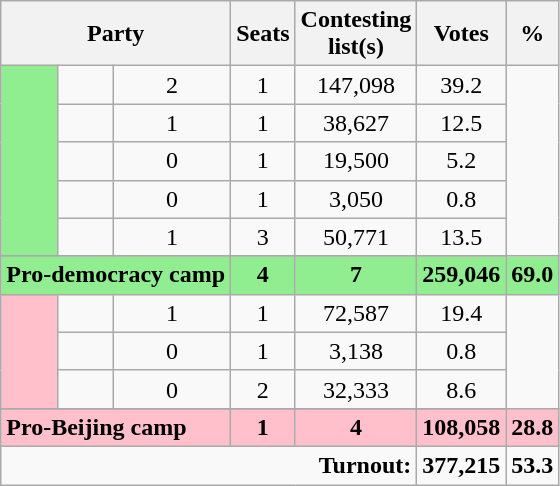<table class="wikitable">
<tr>
<th colspan="3" rowspan="1" align="center">Party</th>
<th align="center">Seats</th>
<th align="center">Contesting<br>list(s)</th>
<th align="center">Votes</th>
<th align="center">%</th>
</tr>
<tr>
<td bgcolor="LightGreen" rowspan="5"></td>
<td></td>
<td align="center">2</td>
<td align="center">1</td>
<td align="center">147,098</td>
<td align="center">39.2</td>
</tr>
<tr>
<td></td>
<td align="center">1</td>
<td align="center">1</td>
<td align="center">38,627</td>
<td align="center">12.5</td>
</tr>
<tr>
<td></td>
<td align="center">0</td>
<td align="center">1</td>
<td align="center">19,500</td>
<td align="center">5.2</td>
</tr>
<tr>
<td></td>
<td align="center">0</td>
<td align="center">1</td>
<td align="center">3,050</td>
<td align="center">0.8</td>
</tr>
<tr>
<td></td>
<td align="center">1</td>
<td align="center">3</td>
<td align="center">50,771</td>
<td align="center">13.5</td>
</tr>
<tr>
</tr>
<tr bgcolor="LightGreen">
<td colspan=3><strong>Pro-democracy camp</strong></td>
<td align="center"><strong>4</strong></td>
<td align="center"><strong>7</strong></td>
<td align="center"><strong>259,046</strong></td>
<td align="center"><strong>69.0</strong></td>
</tr>
<tr>
<td bgcolor="Pink" rowspan="3"></td>
<td></td>
<td align="center">1</td>
<td align="center">1</td>
<td align="center">72,587</td>
<td align="center">19.4</td>
</tr>
<tr>
<td></td>
<td align="center">0</td>
<td align="center">1</td>
<td align="center">3,138</td>
<td align="center">0.8</td>
</tr>
<tr>
<td></td>
<td align="center">0</td>
<td align="center">2</td>
<td align="center">32,333</td>
<td align="center">8.6</td>
</tr>
<tr>
</tr>
<tr bgcolor="Pink">
<td colspan=3><strong>Pro-Beijing camp</strong></td>
<td align="center"><strong>1</strong></td>
<td align="center"><strong>4</strong></td>
<td align="center"><strong>108,058</strong></td>
<td align="center"><strong>28.8</strong></td>
</tr>
<tr>
<td colspan="5" rowspan="1" align="right"><strong>Turnout:</strong></td>
<td align="center"><strong>377,215</strong></td>
<td align="center"><strong>53.3</strong></td>
</tr>
</table>
